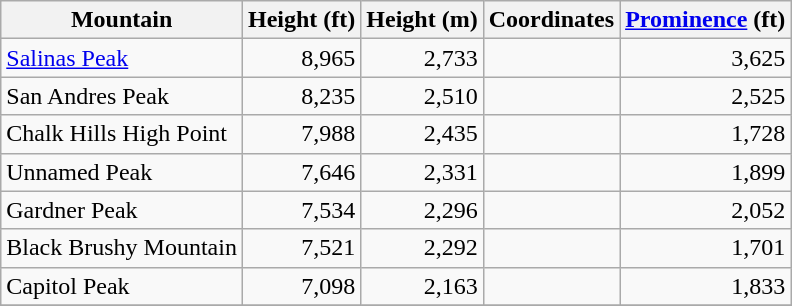<table class="wikitable">
<tr>
<th>Mountain</th>
<th>Height (ft)</th>
<th>Height (m)</th>
<th>Coordinates</th>
<th><a href='#'>Prominence</a> (ft)</th>
</tr>
<tr>
<td><a href='#'>Salinas Peak</a></td>
<td align=right>8,965</td>
<td align=right>2,733</td>
<td align=right></td>
<td align=right>3,625</td>
</tr>
<tr>
<td>San Andres Peak</td>
<td align=right>8,235</td>
<td align=right>2,510</td>
<td align=right></td>
<td align=right>2,525</td>
</tr>
<tr>
<td>Chalk Hills High Point</td>
<td align=right>7,988</td>
<td align=right>2,435</td>
<td align=right></td>
<td align=right>1,728</td>
</tr>
<tr>
<td>Unnamed Peak</td>
<td align=right>7,646</td>
<td align=right>2,331</td>
<td align=right></td>
<td align=right>1,899</td>
</tr>
<tr>
<td>Gardner Peak</td>
<td align=right>7,534</td>
<td align=right>2,296</td>
<td align=right></td>
<td align=right>2,052</td>
</tr>
<tr>
<td>Black Brushy Mountain</td>
<td align=right>7,521</td>
<td align=right>2,292</td>
<td align=right></td>
<td align=right>1,701</td>
</tr>
<tr>
<td>Capitol Peak</td>
<td align=right>7,098</td>
<td align=right>2,163</td>
<td align=right></td>
<td align=right>1,833</td>
</tr>
<tr>
</tr>
</table>
